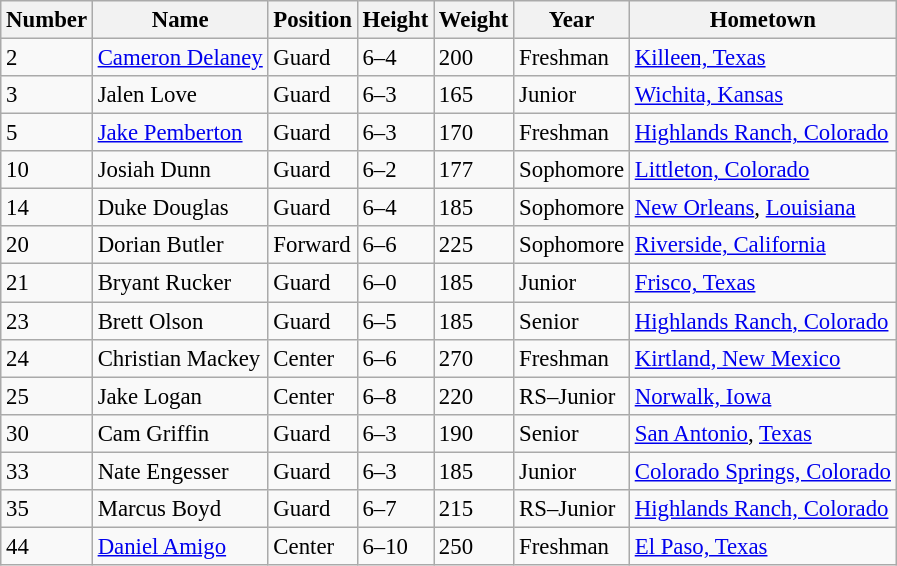<table class="wikitable sortable" style="font-size: 95%;">
<tr>
<th>Number</th>
<th>Name</th>
<th>Position</th>
<th>Height</th>
<th>Weight</th>
<th>Year</th>
<th>Hometown</th>
</tr>
<tr>
<td>2</td>
<td><a href='#'>Cameron Delaney</a></td>
<td>Guard</td>
<td>6–4</td>
<td>200</td>
<td>Freshman</td>
<td><a href='#'>Killeen, Texas</a></td>
</tr>
<tr>
<td>3</td>
<td>Jalen Love</td>
<td>Guard</td>
<td>6–3</td>
<td>165</td>
<td>Junior</td>
<td><a href='#'>Wichita, Kansas</a></td>
</tr>
<tr>
<td>5</td>
<td><a href='#'>Jake Pemberton</a></td>
<td>Guard</td>
<td>6–3</td>
<td>170</td>
<td>Freshman</td>
<td><a href='#'>Highlands Ranch, Colorado</a></td>
</tr>
<tr>
<td>10</td>
<td>Josiah Dunn</td>
<td>Guard</td>
<td>6–2</td>
<td>177</td>
<td>Sophomore</td>
<td><a href='#'>Littleton, Colorado</a></td>
</tr>
<tr>
<td>14</td>
<td>Duke Douglas</td>
<td>Guard</td>
<td>6–4</td>
<td>185</td>
<td>Sophomore</td>
<td><a href='#'>New Orleans</a>, <a href='#'>Louisiana</a></td>
</tr>
<tr>
<td>20</td>
<td>Dorian Butler</td>
<td>Forward</td>
<td>6–6</td>
<td>225</td>
<td>Sophomore</td>
<td><a href='#'>Riverside, California</a></td>
</tr>
<tr>
<td>21</td>
<td>Bryant Rucker</td>
<td>Guard</td>
<td>6–0</td>
<td>185</td>
<td>Junior</td>
<td><a href='#'>Frisco, Texas</a></td>
</tr>
<tr>
<td>23</td>
<td>Brett Olson</td>
<td>Guard</td>
<td>6–5</td>
<td>185</td>
<td>Senior</td>
<td><a href='#'>Highlands Ranch, Colorado</a></td>
</tr>
<tr>
<td>24</td>
<td>Christian Mackey</td>
<td>Center</td>
<td>6–6</td>
<td>270</td>
<td>Freshman</td>
<td><a href='#'>Kirtland, New Mexico</a></td>
</tr>
<tr>
<td>25</td>
<td>Jake Logan</td>
<td>Center</td>
<td>6–8</td>
<td>220</td>
<td>RS–Junior</td>
<td><a href='#'>Norwalk, Iowa</a></td>
</tr>
<tr>
<td>30</td>
<td>Cam Griffin</td>
<td>Guard</td>
<td>6–3</td>
<td>190</td>
<td>Senior</td>
<td><a href='#'>San Antonio</a>, <a href='#'>Texas</a></td>
</tr>
<tr>
<td>33</td>
<td>Nate Engesser</td>
<td>Guard</td>
<td>6–3</td>
<td>185</td>
<td>Junior</td>
<td><a href='#'>Colorado Springs, Colorado</a></td>
</tr>
<tr>
<td>35</td>
<td>Marcus Boyd</td>
<td>Guard</td>
<td>6–7</td>
<td>215</td>
<td>RS–Junior</td>
<td><a href='#'>Highlands Ranch, Colorado</a></td>
</tr>
<tr>
<td>44</td>
<td><a href='#'>Daniel Amigo</a></td>
<td>Center</td>
<td>6–10</td>
<td>250</td>
<td>Freshman</td>
<td><a href='#'>El Paso, Texas</a></td>
</tr>
</table>
